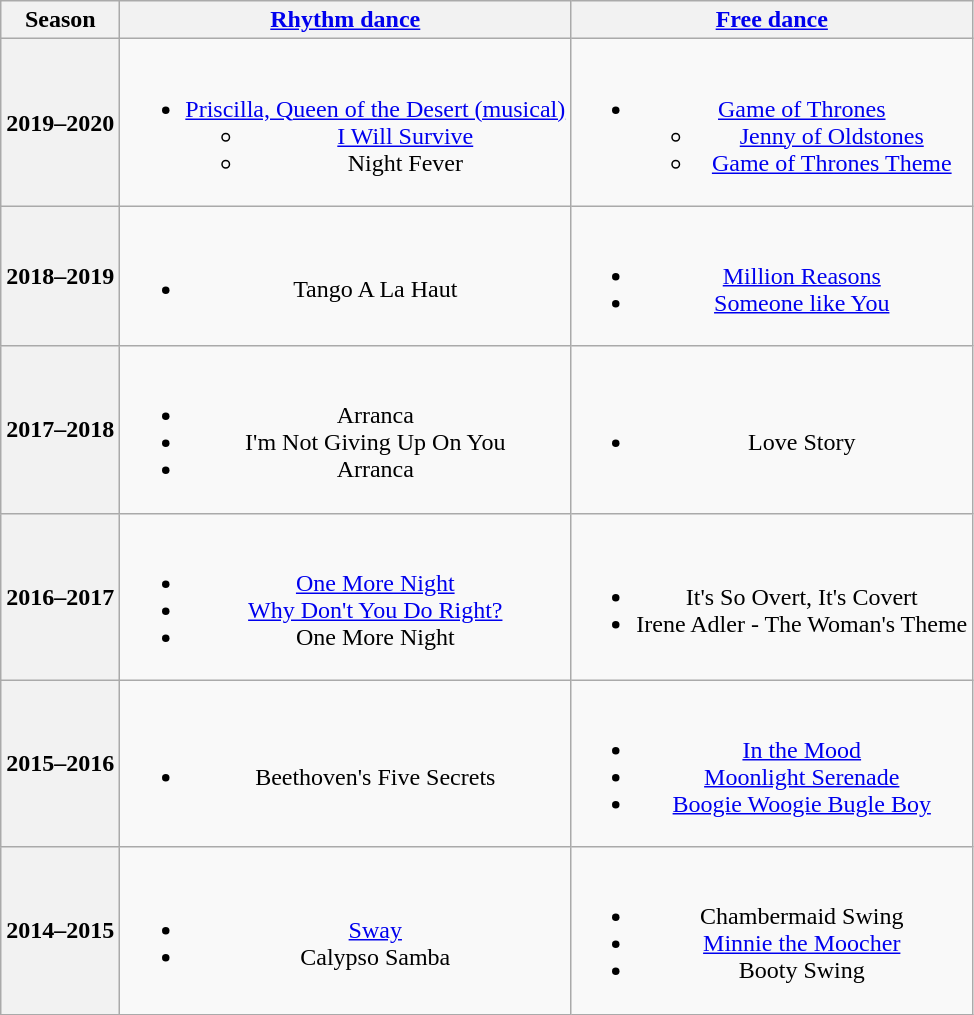<table class=wikitable style=text-align:center>
<tr>
<th>Season</th>
<th><a href='#'>Rhythm dance</a></th>
<th><a href='#'>Free dance</a></th>
</tr>
<tr>
<th>2019–2020 <br></th>
<td><br><ul><li><a href='#'>Priscilla, Queen of the Desert (musical)</a><ul><li> <a href='#'>I Will Survive</a></li><li> Night Fever</li></ul></li></ul></td>
<td><br><ul><li><a href='#'>Game of Thrones</a> <br><ul><li><a href='#'>Jenny of Oldstones</a></li><li><a href='#'>Game of Thrones Theme</a></li></ul></li></ul></td>
</tr>
<tr>
<th>2018–2019 <br></th>
<td><br><ul><li> Tango A La Haut <br></li></ul></td>
<td><br><ul><li><a href='#'>Million Reasons</a> <br></li><li><a href='#'>Someone like You</a> <br></li></ul></td>
</tr>
<tr>
<th>2017–2018 <br></th>
<td><br><ul><li> Arranca <br></li><li> I'm Not Giving Up On You <br></li><li> Arranca <br></li></ul></td>
<td><br><ul><li>Love Story <br></li></ul></td>
</tr>
<tr>
<th>2016–2017 <br></th>
<td><br><ul><li> <a href='#'>One More Night</a> <br></li><li> <a href='#'>Why Don't You Do Right?</a> <br></li><li> One More Night <br></li></ul></td>
<td><br><ul><li>It's So Overt, It's Covert <br></li><li>Irene Adler - The Woman's Theme <br></li></ul></td>
</tr>
<tr>
<th>2015–2016 <br></th>
<td><br><ul><li> Beethoven's Five Secrets <br></li></ul></td>
<td><br><ul><li><a href='#'>In the Mood</a> <br></li><li><a href='#'>Moonlight Serenade</a> <br></li><li><a href='#'>Boogie Woogie Bugle Boy</a> <br></li></ul></td>
</tr>
<tr>
<th>2014–2015 <br></th>
<td><br><ul><li><a href='#'>Sway</a> <br></li><li>Calypso Samba <br></li></ul></td>
<td><br><ul><li>Chambermaid Swing <br></li><li><a href='#'>Minnie the Moocher</a> <br></li><li>Booty Swing <br></li></ul></td>
</tr>
</table>
